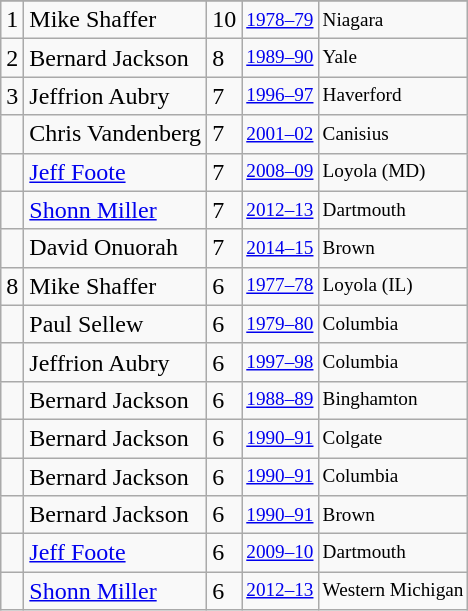<table class="wikitable">
<tr>
</tr>
<tr>
<td>1</td>
<td>Mike Shaffer</td>
<td>10</td>
<td style="font-size:80%;"><a href='#'>1978–79</a></td>
<td style="font-size:80%;">Niagara</td>
</tr>
<tr>
<td>2</td>
<td>Bernard Jackson</td>
<td>8</td>
<td style="font-size:80%;"><a href='#'>1989–90</a></td>
<td style="font-size:80%;">Yale</td>
</tr>
<tr>
<td>3</td>
<td>Jeffrion Aubry</td>
<td>7</td>
<td style="font-size:80%;"><a href='#'>1996–97</a></td>
<td style="font-size:80%;">Haverford</td>
</tr>
<tr>
<td></td>
<td>Chris Vandenberg</td>
<td>7</td>
<td style="font-size:80%;"><a href='#'>2001–02</a></td>
<td style="font-size:80%;">Canisius</td>
</tr>
<tr>
<td></td>
<td><a href='#'>Jeff Foote</a></td>
<td>7</td>
<td style="font-size:80%;"><a href='#'>2008–09</a></td>
<td style="font-size:80%;">Loyola (MD)</td>
</tr>
<tr>
<td></td>
<td><a href='#'>Shonn Miller</a></td>
<td>7</td>
<td style="font-size:80%;"><a href='#'>2012–13</a></td>
<td style="font-size:80%;">Dartmouth</td>
</tr>
<tr>
<td></td>
<td>David Onuorah</td>
<td>7</td>
<td style="font-size:80%;"><a href='#'>2014–15</a></td>
<td style="font-size:80%;">Brown</td>
</tr>
<tr>
<td>8</td>
<td>Mike Shaffer</td>
<td>6</td>
<td style="font-size:80%;"><a href='#'>1977–78</a></td>
<td style="font-size:80%;">Loyola (IL)</td>
</tr>
<tr>
<td></td>
<td>Paul Sellew</td>
<td>6</td>
<td style="font-size:80%;"><a href='#'>1979–80</a></td>
<td style="font-size:80%;">Columbia</td>
</tr>
<tr>
<td></td>
<td>Jeffrion Aubry</td>
<td>6</td>
<td style="font-size:80%;"><a href='#'>1997–98</a></td>
<td style="font-size:80%;">Columbia</td>
</tr>
<tr>
<td></td>
<td>Bernard Jackson</td>
<td>6</td>
<td style="font-size:80%;"><a href='#'>1988–89</a></td>
<td style="font-size:80%;">Binghamton</td>
</tr>
<tr>
<td></td>
<td>Bernard Jackson</td>
<td>6</td>
<td style="font-size:80%;"><a href='#'>1990–91</a></td>
<td style="font-size:80%;">Colgate</td>
</tr>
<tr>
<td></td>
<td>Bernard Jackson</td>
<td>6</td>
<td style="font-size:80%;"><a href='#'>1990–91</a></td>
<td style="font-size:80%;">Columbia</td>
</tr>
<tr>
<td></td>
<td>Bernard Jackson</td>
<td>6</td>
<td style="font-size:80%;"><a href='#'>1990–91</a></td>
<td style="font-size:80%;">Brown</td>
</tr>
<tr>
<td></td>
<td><a href='#'>Jeff Foote</a></td>
<td>6</td>
<td style="font-size:80%;"><a href='#'>2009–10</a></td>
<td style="font-size:80%;">Dartmouth</td>
</tr>
<tr>
<td></td>
<td><a href='#'>Shonn Miller</a></td>
<td>6</td>
<td style="font-size:80%;"><a href='#'>2012–13</a></td>
<td style="font-size:80%;">Western Michigan</td>
</tr>
</table>
